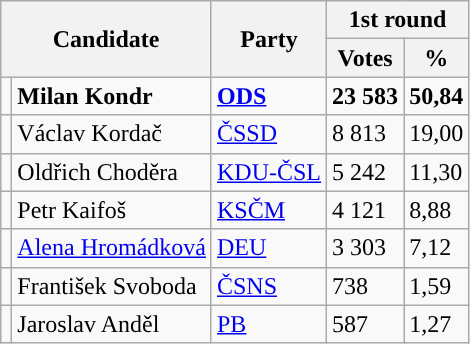<table class="wikitable sortable">
<tr>
<th colspan="2" rowspan="2">Candidate</th>
<th rowspan="2">Party</th>
<th colspan="2">1st round</th>
</tr>
<tr>
<th>Votes</th>
<th>%</th>
</tr>
<tr>
<td style="background-color:"></td>
<td><strong>Milan Kondr</strong></td>
<td><a href='#'><strong>ODS</strong></a></td>
<td><strong>23 583</strong></td>
<td><strong>50,84</strong></td>
</tr>
<tr>
<td style="background-color:"></td>
<td>Václav Kordač</td>
<td><a href='#'>ČSSD</a></td>
<td>8 813</td>
<td>19,00</td>
</tr>
<tr>
<td style="background-color:"></td>
<td>Oldřich Choděra</td>
<td><a href='#'>KDU-ČSL</a></td>
<td>5 242</td>
<td>11,30</td>
</tr>
<tr>
<td style="background-color:"></td>
<td>Petr Kaifoš</td>
<td><a href='#'>KSČM</a></td>
<td>4 121</td>
<td>8,88</td>
</tr>
<tr>
<td style="background-color:"></td>
<td><a href='#'>Alena Hromádková</a></td>
<td><a href='#'>DEU</a></td>
<td>3 303</td>
<td>7,12</td>
</tr>
<tr>
<td style="background-color:"></td>
<td>František Svoboda</td>
<td><a href='#'>ČSNS</a></td>
<td>738</td>
<td>1,59</td>
</tr>
<tr>
<td style="background-color:"></td>
<td>Jaroslav Anděl</td>
<td><a href='#'>PB</a></td>
<td>587</td>
<td>1,27</td>
</tr>
</table>
